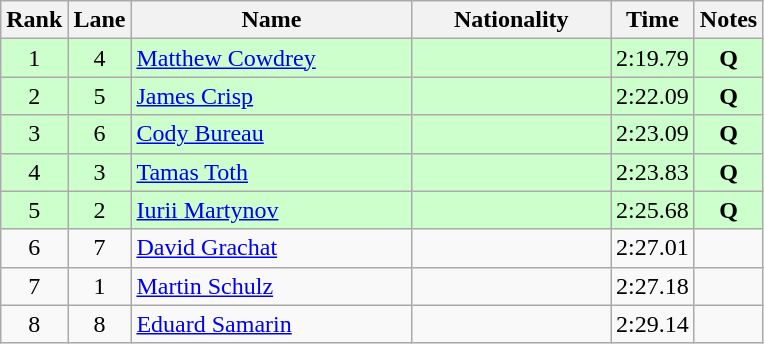<table class="wikitable sortable" style="text-align:center">
<tr>
<th>Rank</th>
<th>Lane</th>
<th style="width:180px">Name</th>
<th style="width:125px">Nationality</th>
<th>Time</th>
<th>Notes</th>
</tr>
<tr style="background:#cfc;">
<td>1</td>
<td>4</td>
<td style="text-align:left;"><a href='#'>Matthew Cowdrey</a></td>
<td style="text-align:left;"></td>
<td>2:19.79</td>
<td><strong>Q</strong></td>
</tr>
<tr style="background:#cfc;">
<td>2</td>
<td>5</td>
<td style="text-align:left;"><a href='#'>James Crisp</a></td>
<td style="text-align:left;"></td>
<td>2:22.09</td>
<td><strong>Q</strong></td>
</tr>
<tr style="background:#cfc;">
<td>3</td>
<td>6</td>
<td style="text-align:left;"><a href='#'>Cody Bureau</a></td>
<td style="text-align:left;"></td>
<td>2:23.09</td>
<td><strong>Q</strong></td>
</tr>
<tr style="background:#cfc;">
<td>4</td>
<td>3</td>
<td style="text-align:left;"><a href='#'>Tamas Toth</a></td>
<td style="text-align:left;"></td>
<td>2:23.83</td>
<td><strong>Q</strong></td>
</tr>
<tr style="background:#cfc;">
<td>5</td>
<td>2</td>
<td style="text-align:left;"><a href='#'>Iurii Martynov</a></td>
<td style="text-align:left;"></td>
<td>2:25.68</td>
<td><strong>Q</strong></td>
</tr>
<tr>
<td>6</td>
<td>7</td>
<td style="text-align:left;"><a href='#'>David Grachat</a></td>
<td style="text-align:left;"></td>
<td>2:27.01</td>
<td></td>
</tr>
<tr>
<td>7</td>
<td>1</td>
<td style="text-align:left;"><a href='#'>Martin Schulz</a></td>
<td style="text-align:left;"></td>
<td>2:27.18</td>
<td></td>
</tr>
<tr>
<td>8</td>
<td>8</td>
<td style="text-align:left;"><a href='#'>Eduard Samarin</a></td>
<td style="text-align:left;"></td>
<td>2:29.14</td>
<td></td>
</tr>
</table>
